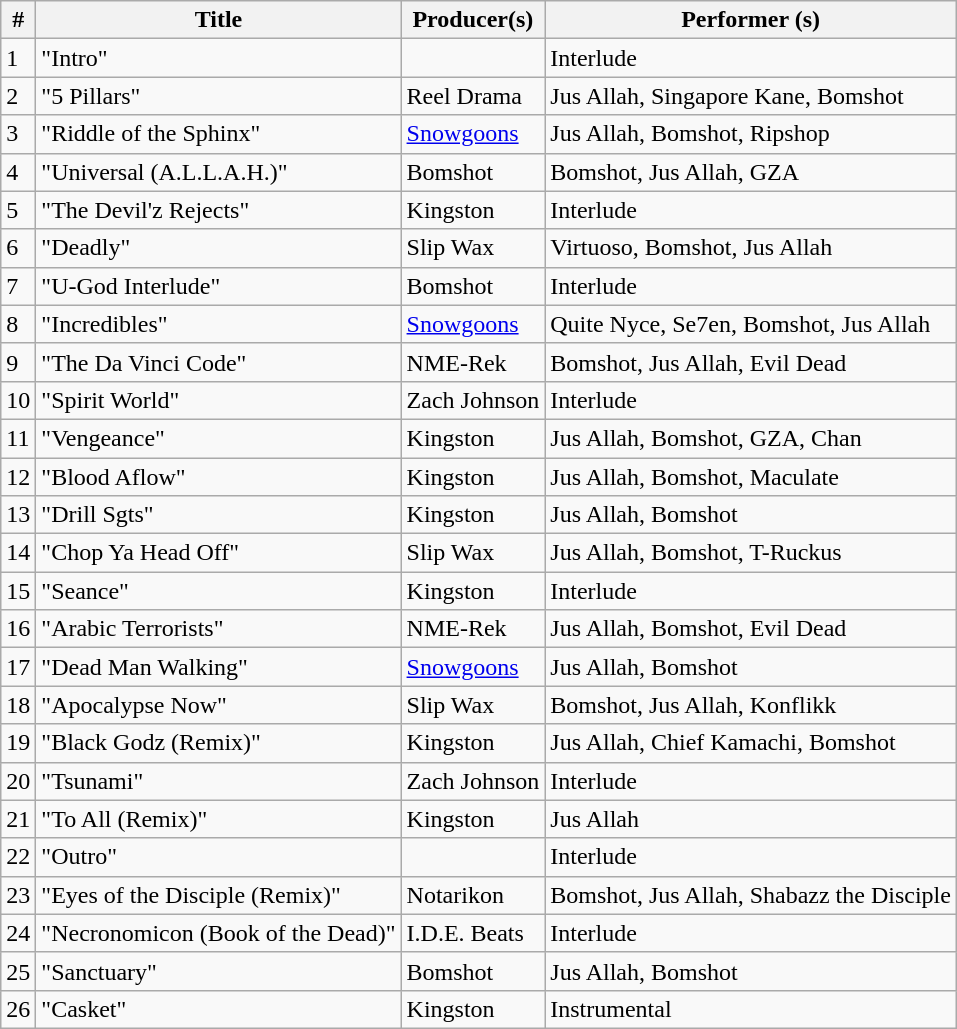<table class="wikitable">
<tr>
<th>#</th>
<th>Title</th>
<th>Producer(s)</th>
<th>Performer (s)</th>
</tr>
<tr>
<td>1</td>
<td>"Intro"</td>
<td></td>
<td>Interlude</td>
</tr>
<tr>
<td>2</td>
<td>"5 Pillars"</td>
<td>Reel Drama</td>
<td>Jus Allah, Singapore Kane, Bomshot</td>
</tr>
<tr>
<td>3</td>
<td>"Riddle of the Sphinx"</td>
<td><a href='#'>Snowgoons</a></td>
<td>Jus Allah, Bomshot, Ripshop</td>
</tr>
<tr>
<td>4</td>
<td>"Universal (A.L.L.A.H.)"</td>
<td>Bomshot</td>
<td>Bomshot, Jus Allah, GZA</td>
</tr>
<tr>
<td>5</td>
<td>"The Devil'z Rejects"</td>
<td>Kingston</td>
<td>Interlude</td>
</tr>
<tr>
<td>6</td>
<td>"Deadly"</td>
<td>Slip Wax</td>
<td>Virtuoso, Bomshot, Jus Allah</td>
</tr>
<tr>
<td>7</td>
<td>"U-God Interlude"</td>
<td>Bomshot</td>
<td>Interlude</td>
</tr>
<tr>
<td>8</td>
<td>"Incredibles"</td>
<td><a href='#'>Snowgoons</a></td>
<td>Quite Nyce, Se7en, Bomshot, Jus Allah</td>
</tr>
<tr>
<td>9</td>
<td>"The Da Vinci Code"</td>
<td>NME-Rek</td>
<td>Bomshot, Jus Allah, Evil Dead</td>
</tr>
<tr>
<td>10</td>
<td>"Spirit World"</td>
<td>Zach Johnson</td>
<td>Interlude</td>
</tr>
<tr>
<td>11</td>
<td>"Vengeance"</td>
<td>Kingston</td>
<td>Jus Allah, Bomshot, GZA, Chan</td>
</tr>
<tr>
<td>12</td>
<td>"Blood Aflow"</td>
<td>Kingston</td>
<td>Jus Allah, Bomshot, Maculate</td>
</tr>
<tr>
<td>13</td>
<td>"Drill Sgts"</td>
<td>Kingston</td>
<td>Jus Allah, Bomshot</td>
</tr>
<tr>
<td>14</td>
<td>"Chop Ya Head Off"</td>
<td>Slip Wax</td>
<td>Jus Allah, Bomshot, T-Ruckus</td>
</tr>
<tr>
<td>15</td>
<td>"Seance"</td>
<td>Kingston</td>
<td>Interlude</td>
</tr>
<tr>
<td>16</td>
<td>"Arabic Terrorists"</td>
<td>NME-Rek</td>
<td>Jus Allah, Bomshot, Evil Dead</td>
</tr>
<tr>
<td>17</td>
<td>"Dead Man Walking"</td>
<td><a href='#'>Snowgoons</a></td>
<td>Jus Allah, Bomshot</td>
</tr>
<tr>
<td>18</td>
<td>"Apocalypse Now"</td>
<td>Slip Wax</td>
<td>Bomshot, Jus Allah, Konflikk</td>
</tr>
<tr>
<td>19</td>
<td>"Black Godz (Remix)"</td>
<td>Kingston</td>
<td>Jus Allah, Chief Kamachi, Bomshot</td>
</tr>
<tr>
<td>20</td>
<td>"Tsunami"</td>
<td>Zach Johnson</td>
<td>Interlude</td>
</tr>
<tr>
<td>21</td>
<td>"To All (Remix)"</td>
<td>Kingston</td>
<td>Jus Allah</td>
</tr>
<tr>
<td>22</td>
<td>"Outro"</td>
<td></td>
<td>Interlude</td>
</tr>
<tr>
<td>23</td>
<td>"Eyes of the Disciple (Remix)"</td>
<td>Notarikon</td>
<td>Bomshot, Jus Allah, Shabazz the Disciple</td>
</tr>
<tr>
<td>24</td>
<td>"Necronomicon (Book of the Dead)"</td>
<td>I.D.E. Beats</td>
<td>Interlude</td>
</tr>
<tr>
<td>25</td>
<td>"Sanctuary"</td>
<td>Bomshot</td>
<td>Jus Allah, Bomshot</td>
</tr>
<tr>
<td>26</td>
<td>"Casket"</td>
<td>Kingston</td>
<td>Instrumental</td>
</tr>
</table>
